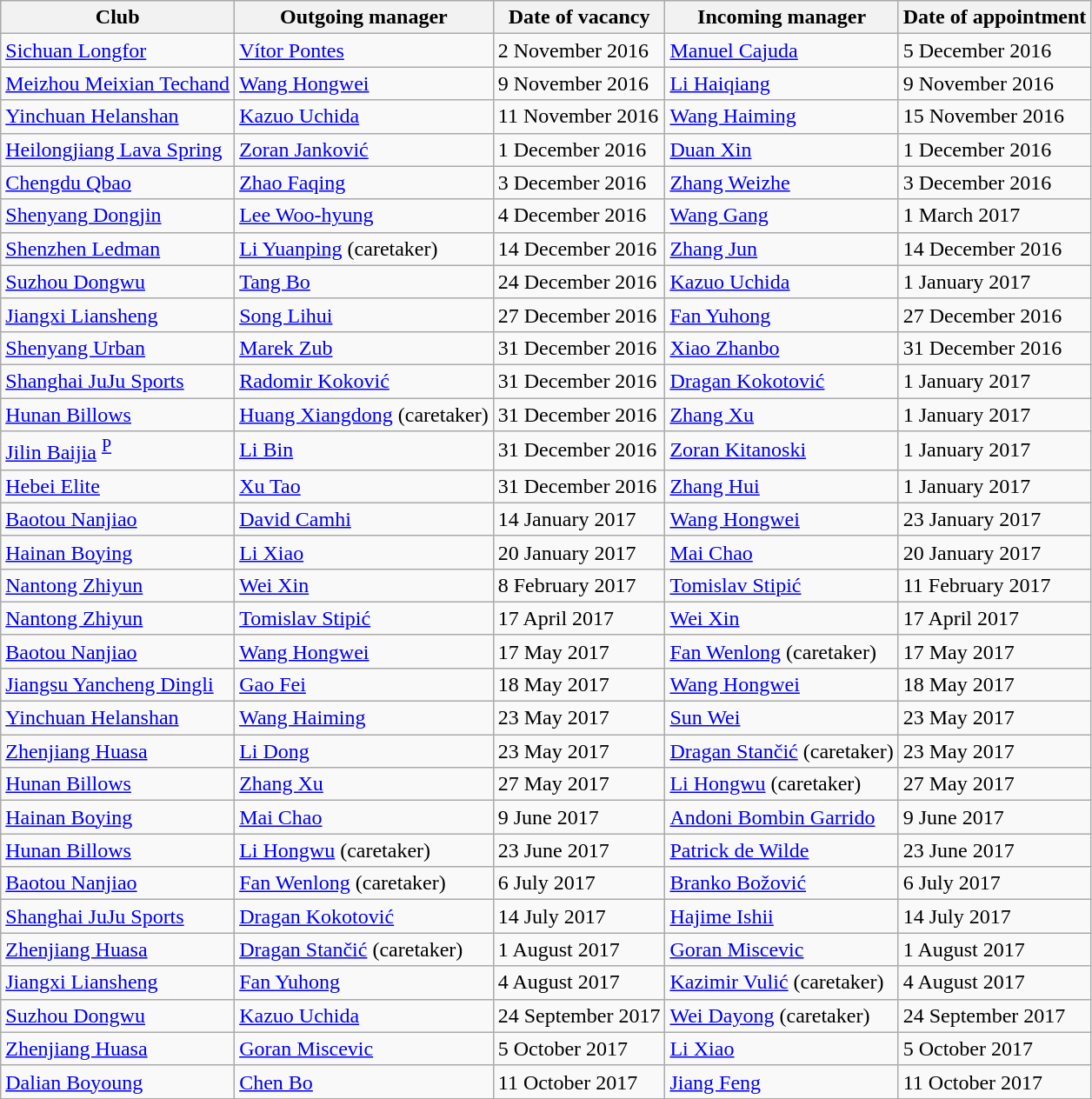<table class="wikitable">
<tr>
<th>Club</th>
<th>Outgoing manager</th>
<th>Date of vacancy</th>
<th>Incoming manager</th>
<th>Date of appointment</th>
</tr>
<tr>
<td><a href='#'>Sichuan Longfor</a></td>
<td> <a href='#'>Vítor Pontes</a></td>
<td>2 November 2016 </td>
<td> <a href='#'>Manuel Cajuda</a></td>
<td>5 December 2016 </td>
</tr>
<tr>
<td><a href='#'>Meizhou Meixian Techand</a></td>
<td> <a href='#'>Wang Hongwei</a></td>
<td>9 November 2016</td>
<td> <a href='#'>Li Haiqiang</a></td>
<td>9 November 2016 </td>
</tr>
<tr>
<td><a href='#'>Yinchuan Helanshan</a></td>
<td> <a href='#'>Kazuo Uchida</a></td>
<td>11 November 2016 </td>
<td> <a href='#'>Wang Haiming</a></td>
<td>15 November 2016 </td>
</tr>
<tr>
<td><a href='#'>Heilongjiang Lava Spring</a></td>
<td> <a href='#'>Zoran Janković</a></td>
<td>1 December 2016</td>
<td> <a href='#'>Duan Xin</a></td>
<td>1 December 2016 </td>
</tr>
<tr>
<td><a href='#'>Chengdu Qbao</a></td>
<td> <a href='#'>Zhao Faqing</a></td>
<td>3 December 2016</td>
<td> <a href='#'>Zhang Weizhe</a></td>
<td>3 December 2016 </td>
</tr>
<tr>
<td><a href='#'>Shenyang Dongjin</a></td>
<td> <a href='#'>Lee Woo-hyung</a></td>
<td>4 December 2016</td>
<td> <a href='#'>Wang Gang</a></td>
<td>1 March 2017</td>
</tr>
<tr>
<td><a href='#'>Shenzhen Ledman</a></td>
<td> <a href='#'>Li Yuanping</a> (caretaker)</td>
<td>14 December 2016</td>
<td> <a href='#'>Zhang Jun</a></td>
<td>14 December 2016 </td>
</tr>
<tr>
<td><a href='#'>Suzhou Dongwu</a></td>
<td> <a href='#'>Tang Bo</a></td>
<td>24 December 2016 </td>
<td> <a href='#'>Kazuo Uchida</a></td>
<td>1 January 2017 </td>
</tr>
<tr>
<td><a href='#'>Jiangxi Liansheng</a></td>
<td> <a href='#'>Song Lihui</a></td>
<td>27 December 2016</td>
<td> <a href='#'>Fan Yuhong</a></td>
<td>27 December 2016 </td>
</tr>
<tr>
<td><a href='#'>Shenyang Urban</a></td>
<td> <a href='#'>Marek Zub</a></td>
<td>31 December 2016</td>
<td> <a href='#'>Xiao Zhanbo</a></td>
<td>31 December 2016 </td>
</tr>
<tr>
<td><a href='#'>Shanghai JuJu Sports</a></td>
<td> <a href='#'>Radomir Koković</a></td>
<td>31 December 2016</td>
<td> <a href='#'>Dragan Kokotović</a></td>
<td>1 January 2017</td>
</tr>
<tr>
<td><a href='#'>Hunan Billows</a></td>
<td> <a href='#'>Huang Xiangdong</a> (caretaker)</td>
<td>31 December 2016</td>
<td> <a href='#'>Zhang Xu</a></td>
<td>1 January 2017</td>
</tr>
<tr>
<td><a href='#'>Jilin Baijia</a> <sup><a href='#'>P</a></sup></td>
<td> <a href='#'>Li Bin</a></td>
<td>31 December 2016</td>
<td> <a href='#'>Zoran Kitanoski</a></td>
<td>1 January 2017</td>
</tr>
<tr>
<td><a href='#'>Hebei Elite</a></td>
<td> <a href='#'>Xu Tao</a></td>
<td>31 December 2016</td>
<td> <a href='#'>Zhang Hui</a></td>
<td>1 January 2017</td>
</tr>
<tr>
<td><a href='#'>Baotou Nanjiao</a></td>
<td> <a href='#'>David Camhi</a></td>
<td>14 January 2017 </td>
<td> <a href='#'>Wang Hongwei</a></td>
<td>23 January 2017 </td>
</tr>
<tr>
<td><a href='#'>Hainan Boying</a></td>
<td> <a href='#'>Li Xiao</a></td>
<td>20 January 2017</td>
<td> <a href='#'>Mai Chao</a></td>
<td>20 January 2017 </td>
</tr>
<tr>
<td><a href='#'>Nantong Zhiyun</a></td>
<td> <a href='#'>Wei Xin</a></td>
<td>8 February 2017 </td>
<td> <a href='#'>Tomislav Stipić</a></td>
<td>11 February 2017 </td>
</tr>
<tr>
<td><a href='#'>Nantong Zhiyun</a></td>
<td> <a href='#'>Tomislav Stipić</a></td>
<td>17 April 2017 </td>
<td> <a href='#'>Wei Xin</a></td>
<td>17 April 2017 </td>
</tr>
<tr>
<td><a href='#'>Baotou Nanjiao</a></td>
<td> <a href='#'>Wang Hongwei</a></td>
<td>17 May 2017 </td>
<td> <a href='#'>Fan Wenlong</a> (caretaker)</td>
<td>17 May 2017</td>
</tr>
<tr>
<td><a href='#'>Jiangsu Yancheng Dingli</a></td>
<td> <a href='#'>Gao Fei</a></td>
<td>18 May 2017 </td>
<td> <a href='#'>Wang Hongwei</a></td>
<td>18 May 2017</td>
</tr>
<tr>
<td><a href='#'>Yinchuan Helanshan</a></td>
<td> <a href='#'>Wang Haiming</a></td>
<td>23 May 2017</td>
<td> <a href='#'>Sun Wei</a></td>
<td>23 May 2017 </td>
</tr>
<tr>
<td><a href='#'>Zhenjiang Huasa</a></td>
<td> <a href='#'>Li Dong</a></td>
<td>23 May 2017 </td>
<td> <a href='#'>Dragan Stančić</a> (caretaker)</td>
<td>23 May 2017</td>
</tr>
<tr>
<td><a href='#'>Hunan Billows</a></td>
<td> <a href='#'>Zhang Xu</a></td>
<td>27 May 2017</td>
<td> <a href='#'>Li Hongwu</a> (caretaker)</td>
<td>27 May 2017 </td>
</tr>
<tr>
<td><a href='#'>Hainan Boying</a></td>
<td> <a href='#'>Mai Chao</a></td>
<td>9 June 2017</td>
<td> <a href='#'>Andoni Bombin Garrido</a></td>
<td>9 June 2017</td>
</tr>
<tr>
<td><a href='#'>Hunan Billows</a></td>
<td> <a href='#'>Li Hongwu</a> (caretaker)</td>
<td>23 June 2017</td>
<td> <a href='#'>Patrick de Wilde</a></td>
<td>23 June 2017 </td>
</tr>
<tr>
<td><a href='#'>Baotou Nanjiao</a></td>
<td> <a href='#'>Fan Wenlong</a> (caretaker)</td>
<td>6 July 2017</td>
<td> <a href='#'>Branko Božović</a></td>
<td>6 July 2017 </td>
</tr>
<tr>
<td><a href='#'>Shanghai JuJu Sports</a></td>
<td> <a href='#'>Dragan Kokotović</a></td>
<td>14 July 2017</td>
<td> <a href='#'>Hajime Ishii</a></td>
<td>14 July 2017</td>
</tr>
<tr>
<td><a href='#'>Zhenjiang Huasa</a></td>
<td> <a href='#'>Dragan Stančić</a> (caretaker)</td>
<td>1 August 2017</td>
<td> <a href='#'>Goran Miscevic</a></td>
<td>1 August 2017</td>
</tr>
<tr>
<td><a href='#'>Jiangxi Liansheng</a></td>
<td> <a href='#'>Fan Yuhong</a></td>
<td>4 August 2017</td>
<td> <a href='#'>Kazimir Vulić</a> (caretaker)</td>
<td>4 August 2017 </td>
</tr>
<tr>
<td><a href='#'>Suzhou Dongwu</a></td>
<td> <a href='#'>Kazuo Uchida</a></td>
<td>24 September 2017</td>
<td> <a href='#'>Wei Dayong</a> (caretaker)</td>
<td>24 September 2017 </td>
</tr>
<tr>
<td><a href='#'>Zhenjiang Huasa</a></td>
<td> <a href='#'>Goran Miscevic</a></td>
<td>5 October 2017</td>
<td> <a href='#'>Li Xiao</a></td>
<td>5 October 2017</td>
</tr>
<tr>
<td><a href='#'>Dalian Boyoung</a></td>
<td> <a href='#'>Chen Bo</a></td>
<td>11 October 2017</td>
<td> <a href='#'>Jiang Feng</a></td>
<td>11 October 2017 </td>
</tr>
<tr>
</tr>
</table>
